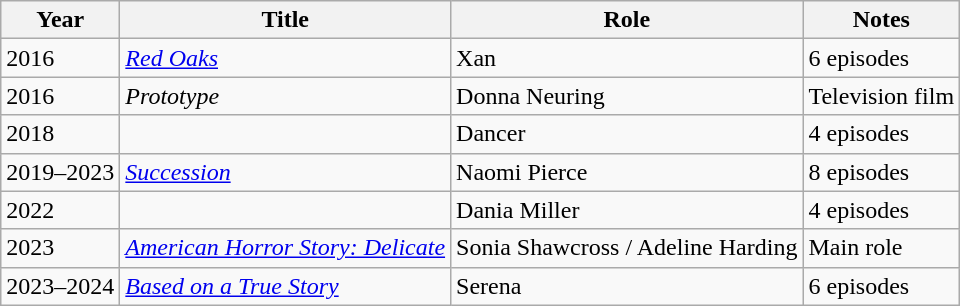<table class="wikitable sortable">
<tr>
<th>Year</th>
<th>Title</th>
<th>Role</th>
<th class="unsortable">Notes</th>
</tr>
<tr>
<td>2016</td>
<td><em><a href='#'>Red Oaks</a></em></td>
<td>Xan</td>
<td>6 episodes</td>
</tr>
<tr>
<td>2016</td>
<td><em>Prototype</em></td>
<td>Donna Neuring</td>
<td>Television film</td>
</tr>
<tr>
<td>2018</td>
<td><em></em></td>
<td>Dancer</td>
<td>4 episodes</td>
</tr>
<tr>
<td>2019–2023</td>
<td><em><a href='#'>Succession</a></em></td>
<td>Naomi Pierce</td>
<td>8 episodes</td>
</tr>
<tr>
<td>2022</td>
<td><em></em></td>
<td>Dania Miller</td>
<td>4 episodes</td>
</tr>
<tr>
<td>2023</td>
<td><em><a href='#'>American Horror Story: Delicate</a></em></td>
<td>Sonia Shawcross / Adeline Harding</td>
<td>Main role</td>
</tr>
<tr>
<td>2023–2024</td>
<td><em><a href='#'>Based on a True Story</a></em></td>
<td>Serena</td>
<td>6 episodes</td>
</tr>
</table>
